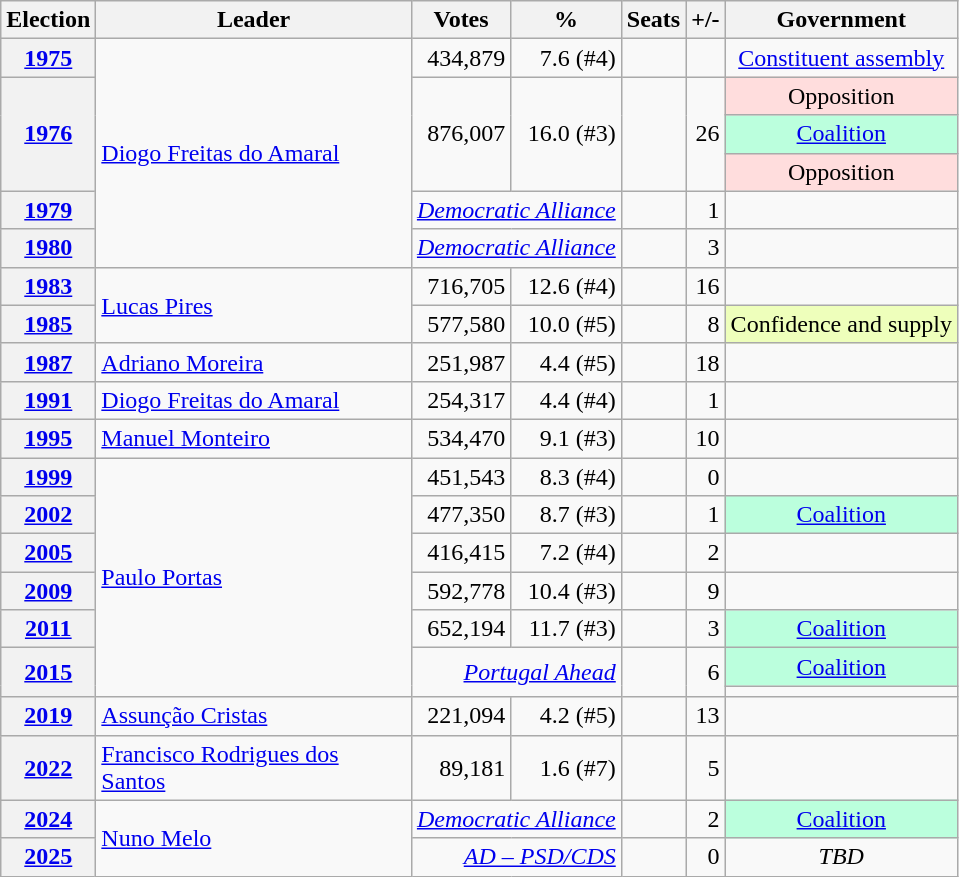<table class="wikitable" style="text-align:right;">
<tr>
<th>Election</th>
<th width="203px">Leader</th>
<th>Votes</th>
<th>%</th>
<th>Seats</th>
<th>+/-</th>
<th>Government</th>
</tr>
<tr>
<th><a href='#'>1975</a></th>
<td rowspan="6" align=left><a href='#'>Diogo Freitas do Amaral</a></td>
<td>434,879</td>
<td>7.6 (#4)</td>
<td></td>
<td></td>
<td align=center><a href='#'>Constituent assembly</a></td>
</tr>
<tr>
<th rowspan="3"><a href='#'>1976</a></th>
<td rowspan="3">876,007</td>
<td rowspan="3">16.0 (#3)</td>
<td rowspan="3"></td>
<td rowspan="3">26</td>
<td style="background-color:#ffdddd" align="center">Opposition</td>
</tr>
<tr>
<td style="background-color:#bbffdd" align="center"><a href='#'>Coalition</a></td>
</tr>
<tr>
<td style="background-color:#ffdddd" align="center">Opposition</td>
</tr>
<tr>
<th><a href='#'>1979</a></th>
<td colspan="2"><a href='#'><em>Democratic Alliance</em></a></td>
<td></td>
<td>1</td>
<td></td>
</tr>
<tr>
<th><a href='#'>1980</a></th>
<td colspan="2"><a href='#'><em>Democratic Alliance</em></a></td>
<td></td>
<td>3</td>
<td></td>
</tr>
<tr>
<th><a href='#'>1983</a></th>
<td rowspan="2" align=left><a href='#'>Lucas Pires</a></td>
<td>716,705</td>
<td>12.6 (#4)</td>
<td></td>
<td>16</td>
<td></td>
</tr>
<tr>
<th><a href='#'>1985</a></th>
<td>577,580</td>
<td>10.0 (#5)</td>
<td></td>
<td>8</td>
<td align=center style="background:#efb;">Confidence and supply</td>
</tr>
<tr>
<th><a href='#'>1987</a></th>
<td align=left><a href='#'>Adriano Moreira</a></td>
<td>251,987</td>
<td>4.4 (#5)</td>
<td></td>
<td>18</td>
<td></td>
</tr>
<tr>
<th><a href='#'>1991</a></th>
<td align=left><a href='#'>Diogo Freitas do Amaral</a></td>
<td>254,317</td>
<td>4.4 (#4)</td>
<td></td>
<td>1</td>
<td></td>
</tr>
<tr>
<th><a href='#'>1995</a></th>
<td align=left><a href='#'>Manuel Monteiro</a></td>
<td>534,470</td>
<td>9.1 (#3)</td>
<td></td>
<td>10</td>
<td></td>
</tr>
<tr>
<th><a href='#'>1999</a></th>
<td rowspan="7" align=left><a href='#'>Paulo Portas</a></td>
<td>451,543</td>
<td>8.3 (#4)</td>
<td></td>
<td>0</td>
<td></td>
</tr>
<tr>
<th><a href='#'>2002</a></th>
<td>477,350</td>
<td>8.7 (#3)</td>
<td></td>
<td>1</td>
<td style="background-color:#bbffdd" align="center"><a href='#'>Coalition</a></td>
</tr>
<tr>
<th><a href='#'>2005</a></th>
<td>416,415</td>
<td>7.2 (#4)</td>
<td></td>
<td>2</td>
<td></td>
</tr>
<tr>
<th><a href='#'>2009</a></th>
<td>592,778</td>
<td>10.4 (#3)</td>
<td></td>
<td>9</td>
<td></td>
</tr>
<tr>
<th><a href='#'>2011</a></th>
<td>652,194</td>
<td>11.7 (#3)</td>
<td></td>
<td>3</td>
<td style="background-color:#bbffdd" align="center"><a href='#'>Coalition</a></td>
</tr>
<tr>
<th rowspan="2"><a href='#'>2015</a></th>
<td rowspan="2" colspan="2"><a href='#'><em>Portugal Ahead</em></a></td>
<td rowspan="2"></td>
<td rowspan="2">6</td>
<td style="background-color:#bbffdd" align="center"><a href='#'>Coalition</a></td>
</tr>
<tr>
<td></td>
</tr>
<tr>
<th><a href='#'>2019</a></th>
<td align=left><a href='#'>Assunção Cristas</a></td>
<td>221,094</td>
<td>4.2 (#5)</td>
<td></td>
<td>13</td>
<td></td>
</tr>
<tr>
<th><a href='#'>2022</a></th>
<td align=left><a href='#'>Francisco Rodrigues dos Santos</a></td>
<td>89,181</td>
<td>1.6 (#7)</td>
<td></td>
<td>5</td>
<td></td>
</tr>
<tr>
<th><a href='#'>2024</a></th>
<td rowspan="2" align=left><a href='#'>Nuno Melo</a></td>
<td colspan="2"><a href='#'><em>Democratic Alliance</em></a></td>
<td></td>
<td>2</td>
<td style="background-color:#bbffdd" align="center"><a href='#'>Coalition</a></td>
</tr>
<tr>
<th><a href='#'>2025</a></th>
<td colspan="2"><a href='#'><em>AD – PSD/CDS</em></a></td>
<td></td>
<td>0</td>
<td align="center"><em>TBD</em></td>
</tr>
</table>
